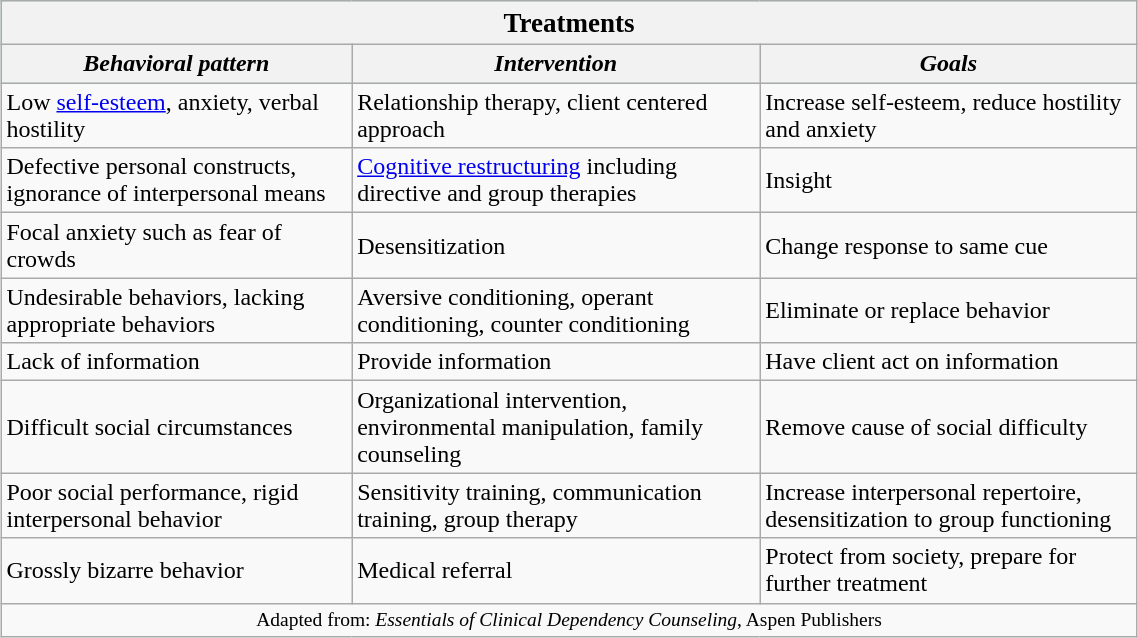<table class="wikitable"  style="width:60%; margin:auto; background:FOF8FF;">
<tr style="background:#afeeee; font-size:large;">
<th colspan=3>Treatments</th>
</tr>
<tr style="background:#bfefff;">
<th><strong><em>Behavioral pattern</em></strong></th>
<th><strong><em>Intervention</em></strong></th>
<th><strong><em>Goals</em></strong></th>
</tr>
<tr>
<td>Low <a href='#'>self-esteem</a>, anxiety, verbal hostility</td>
<td>Relationship therapy, client centered approach</td>
<td>Increase self-esteem, reduce hostility and anxiety</td>
</tr>
<tr>
<td>Defective personal constructs, ignorance of interpersonal means</td>
<td><a href='#'>Cognitive restructuring</a> including directive and group therapies</td>
<td>Insight</td>
</tr>
<tr>
<td>Focal anxiety such as fear of crowds</td>
<td>Desensitization</td>
<td>Change response to same cue</td>
</tr>
<tr>
<td>Undesirable behaviors, lacking appropriate behaviors</td>
<td>Aversive conditioning, operant conditioning, counter conditioning</td>
<td>Eliminate or replace behavior</td>
</tr>
<tr>
<td>Lack of information</td>
<td>Provide information</td>
<td>Have client act on information</td>
</tr>
<tr>
<td>Difficult social circumstances</td>
<td>Organizational intervention, environmental manipulation, family counseling</td>
<td>Remove cause of social difficulty</td>
</tr>
<tr>
<td>Poor social performance, rigid interpersonal behavior</td>
<td>Sensitivity training, communication training, group therapy</td>
<td>Increase interpersonal repertoire, desensitization to group functioning</td>
</tr>
<tr>
<td>Grossly bizarre behavior</td>
<td>Medical referral</td>
<td>Protect from society, prepare for further treatment</td>
</tr>
<tr style="text-align:center;font-size:small">
<td colspan=3>Adapted from: <em>Essentials of Clinical Dependency Counseling</em>, Aspen Publishers</td>
</tr>
</table>
